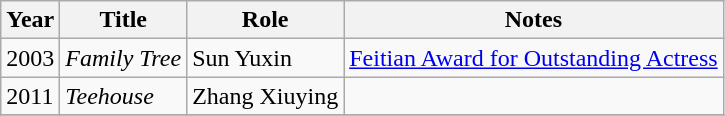<table class="wikitable sortable">
<tr>
<th>Year</th>
<th>Title</th>
<th>Role</th>
<th class="unsortable">Notes</th>
</tr>
<tr>
<td>2003</td>
<td><em>Family Tree</em></td>
<td>Sun Yuxin</td>
<td><a href='#'>Feitian Award for Outstanding Actress</a></td>
</tr>
<tr>
<td>2011</td>
<td><em>Teehouse</em></td>
<td>Zhang Xiuying</td>
<td></td>
</tr>
<tr>
</tr>
</table>
